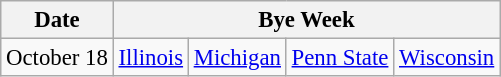<table class="wikitable" style="font-size:95%;">
<tr>
<th>Date</th>
<th colspan="4">Bye Week</th>
</tr>
<tr>
<td>October 18</td>
<td><a href='#'>Illinois</a></td>
<td><a href='#'>Michigan</a></td>
<td><a href='#'>Penn State</a></td>
<td><a href='#'>Wisconsin</a></td>
</tr>
</table>
